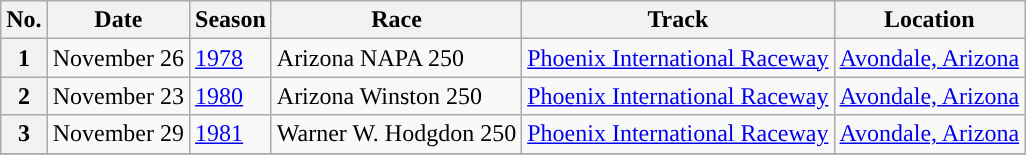<table class="wikitable sortable">
<tr>
<th scope="col">No.</th>
<th scope="col">Date</th>
<th scope="col">Season</th>
<th scope="col">Race</th>
<th scope="col">Track</th>
<th scope="col">Location</th>
</tr>
<tr>
<th scope="row">1</th>
<td>November 26</td>
<td><a href='#'>1978</a></td>
<td>Arizona NAPA 250</td>
<td><a href='#'>Phoenix International Raceway</a></td>
<td><a href='#'>Avondale, Arizona</a></td>
</tr>
<tr>
<th scope="row">2</th>
<td>November 23</td>
<td><a href='#'>1980</a></td>
<td>Arizona Winston 250</td>
<td><a href='#'>Phoenix International Raceway</a></td>
<td><a href='#'>Avondale, Arizona</a></td>
</tr>
<tr>
<th scope="row">3</th>
<td>November 29</td>
<td><a href='#'>1981</a></td>
<td>Warner W. Hodgdon 250</td>
<td><a href='#'>Phoenix International Raceway</a></td>
<td><a href='#'>Avondale, Arizona</a></td>
</tr>
<tr>
</tr>
</table>
